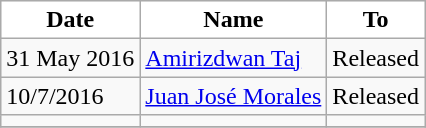<table class="wikitable sortable">
<tr>
<th style="background:White; color:Black;">Date</th>
<th style="background:White; color:Black;">Name</th>
<th style="background:White; color:Black;">To</th>
</tr>
<tr>
<td>31 May 2016</td>
<td> <a href='#'>Amirizdwan Taj</a></td>
<td>Released</td>
</tr>
<tr>
<td>10/7/2016</td>
<td> <a href='#'>Juan José Morales</a></td>
<td>Released</td>
</tr>
<tr>
<td></td>
<td></td>
<td></td>
</tr>
<tr>
</tr>
</table>
